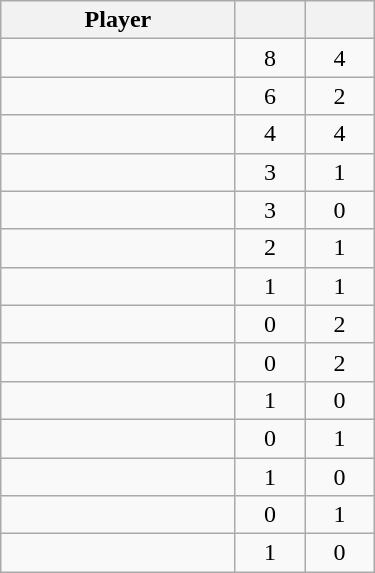<table class="wikitable sortable" style="text-align:center; width:250px;">
<tr>
<th>Player</th>
<th></th>
<th></th>
</tr>
<tr>
<td style="text-align:left;"></td>
<td>8</td>
<td>4</td>
</tr>
<tr>
<td style="text-align:left;"></td>
<td>6</td>
<td>2</td>
</tr>
<tr>
<td style="text-align:left;"></td>
<td>4</td>
<td>4</td>
</tr>
<tr>
<td style="text-align:left;"></td>
<td>3</td>
<td>1</td>
</tr>
<tr>
<td style="text-align:left;"></td>
<td>3</td>
<td>0</td>
</tr>
<tr>
<td style="text-align:left;"></td>
<td>2</td>
<td>1</td>
</tr>
<tr>
<td style="text-align:left;"></td>
<td>1</td>
<td>1</td>
</tr>
<tr>
<td style="text-align:left;"></td>
<td>0</td>
<td>2</td>
</tr>
<tr>
<td style="text-align:left;"></td>
<td>0</td>
<td>2</td>
</tr>
<tr>
<td style="text-align:left;"></td>
<td>1</td>
<td>0</td>
</tr>
<tr>
<td style="text-align:left;"></td>
<td>0</td>
<td>1</td>
</tr>
<tr>
<td style="text-align:left;"></td>
<td>1</td>
<td>0</td>
</tr>
<tr>
<td style="text-align:left;"></td>
<td>0</td>
<td>1</td>
</tr>
<tr>
<td style="text-align:left;"></td>
<td>1</td>
<td>0</td>
</tr>
</table>
